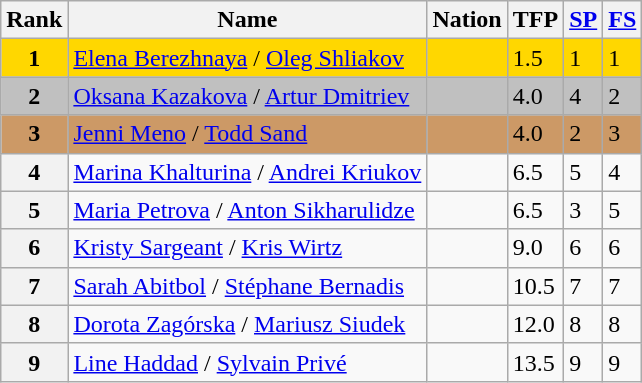<table class="wikitable sortable">
<tr>
<th>Rank</th>
<th>Name</th>
<th>Nation</th>
<th>TFP</th>
<th><a href='#'>SP</a></th>
<th><a href='#'>FS</a></th>
</tr>
<tr bgcolor="gold">
<td align="center"><strong>1</strong></td>
<td><a href='#'>Elena Berezhnaya</a> / <a href='#'>Oleg Shliakov</a></td>
<td></td>
<td>1.5</td>
<td>1</td>
<td>1</td>
</tr>
<tr bgcolor="silver">
<td align="center"><strong>2</strong></td>
<td><a href='#'>Oksana Kazakova</a> / <a href='#'>Artur Dmitriev</a></td>
<td></td>
<td>4.0</td>
<td>4</td>
<td>2</td>
</tr>
<tr bgcolor="cc9966">
<td align="center"><strong>3</strong></td>
<td><a href='#'>Jenni Meno</a> / <a href='#'>Todd Sand</a></td>
<td></td>
<td>4.0</td>
<td>2</td>
<td>3</td>
</tr>
<tr>
<th>4</th>
<td><a href='#'>Marina Khalturina</a> / <a href='#'>Andrei Kriukov</a></td>
<td></td>
<td>6.5</td>
<td>5</td>
<td>4</td>
</tr>
<tr>
<th>5</th>
<td><a href='#'>Maria Petrova</a> / <a href='#'>Anton Sikharulidze</a></td>
<td></td>
<td>6.5</td>
<td>3</td>
<td>5</td>
</tr>
<tr>
<th>6</th>
<td><a href='#'>Kristy Sargeant</a> / <a href='#'>Kris Wirtz</a></td>
<td></td>
<td>9.0</td>
<td>6</td>
<td>6</td>
</tr>
<tr>
<th>7</th>
<td><a href='#'>Sarah Abitbol</a> / <a href='#'>Stéphane Bernadis</a></td>
<td></td>
<td>10.5</td>
<td>7</td>
<td>7</td>
</tr>
<tr>
<th>8</th>
<td><a href='#'>Dorota Zagórska</a> / <a href='#'>Mariusz Siudek</a></td>
<td></td>
<td>12.0</td>
<td>8</td>
<td>8</td>
</tr>
<tr>
<th>9</th>
<td><a href='#'>Line Haddad</a> / <a href='#'>Sylvain Privé</a></td>
<td></td>
<td>13.5</td>
<td>9</td>
<td>9</td>
</tr>
</table>
